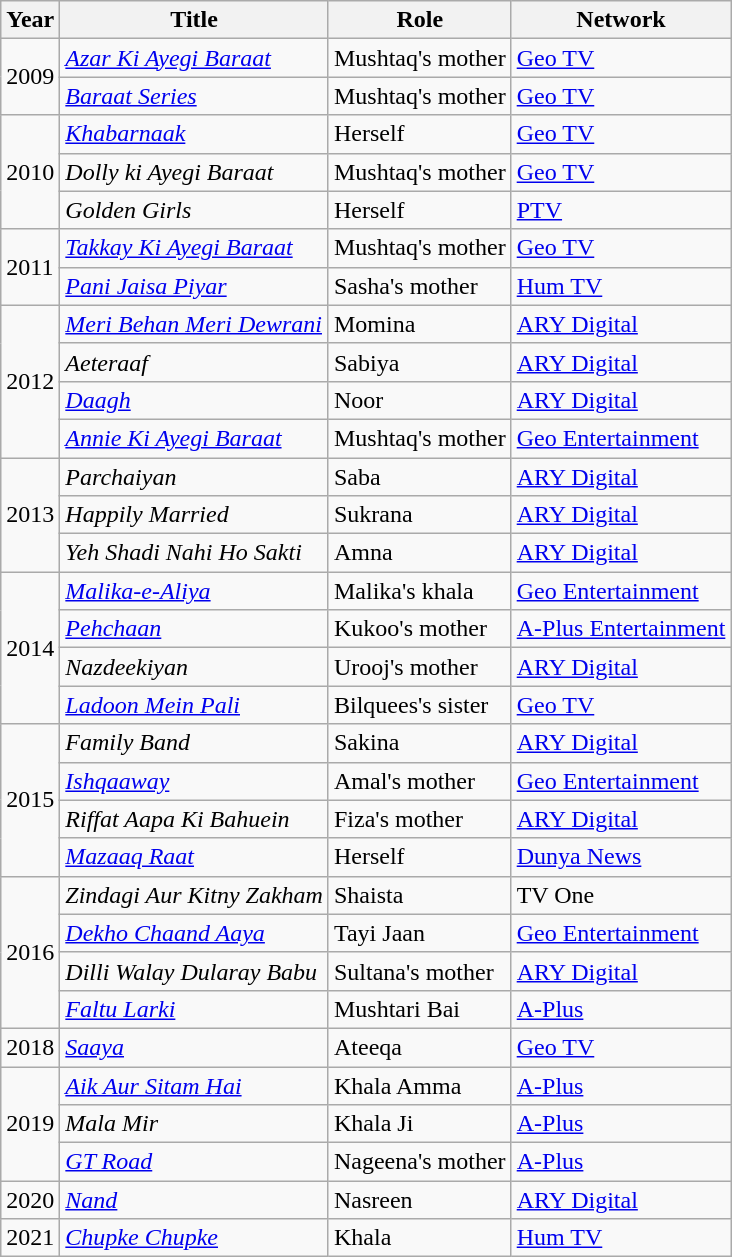<table class="wikitable sortable plainrowheaders">
<tr style="text-align:center;">
<th scope="col">Year</th>
<th scope="col">Title</th>
<th scope="col">Role</th>
<th scope="col">Network</th>
</tr>
<tr>
<td rowspan="2">2009</td>
<td><em><a href='#'>Azar Ki Ayegi Baraat</a></em></td>
<td>Mushtaq's mother</td>
<td><a href='#'>Geo TV</a></td>
</tr>
<tr>
<td><em><a href='#'>Baraat Series</a></em></td>
<td>Mushtaq's mother</td>
<td><a href='#'>Geo TV</a></td>
</tr>
<tr>
<td rowspan="3">2010</td>
<td><em><a href='#'>Khabarnaak</a></em></td>
<td>Herself</td>
<td><a href='#'>Geo TV</a></td>
</tr>
<tr>
<td><em>Dolly ki Ayegi Baraat</em></td>
<td>Mushtaq's mother</td>
<td><a href='#'>Geo TV</a></td>
</tr>
<tr>
<td><em>Golden Girls</em></td>
<td>Herself</td>
<td><a href='#'>PTV</a></td>
</tr>
<tr>
<td rowspan="2">2011</td>
<td><em><a href='#'>Takkay Ki Ayegi Baraat</a></em></td>
<td>Mushtaq's mother</td>
<td><a href='#'>Geo TV</a></td>
</tr>
<tr>
<td><em><a href='#'>Pani Jaisa Piyar</a></em></td>
<td>Sasha's mother</td>
<td><a href='#'>Hum TV</a></td>
</tr>
<tr>
<td rowspan="4">2012</td>
<td><em><a href='#'>Meri Behan Meri Dewrani</a></em></td>
<td>Momina</td>
<td><a href='#'>ARY Digital</a></td>
</tr>
<tr>
<td><em>Aeteraaf</em></td>
<td>Sabiya</td>
<td><a href='#'>ARY Digital</a></td>
</tr>
<tr>
<td><em><a href='#'>Daagh</a></em></td>
<td>Noor</td>
<td><a href='#'>ARY Digital</a></td>
</tr>
<tr>
<td><em><a href='#'>Annie Ki Ayegi Baraat</a></em></td>
<td>Mushtaq's mother</td>
<td><a href='#'>Geo Entertainment</a></td>
</tr>
<tr>
<td rowspan="3">2013</td>
<td><em>Parchaiyan</em></td>
<td>Saba</td>
<td><a href='#'>ARY Digital</a></td>
</tr>
<tr>
<td><em>Happily Married</em></td>
<td>Sukrana</td>
<td><a href='#'>ARY Digital</a></td>
</tr>
<tr>
<td><em>Yeh Shadi Nahi Ho Sakti</em></td>
<td>Amna</td>
<td><a href='#'>ARY Digital</a></td>
</tr>
<tr>
<td rowspan="4">2014</td>
<td><em><a href='#'>Malika-e-Aliya</a></em></td>
<td>Malika's khala</td>
<td><a href='#'>Geo Entertainment</a></td>
</tr>
<tr>
<td><em><a href='#'>Pehchaan</a></em></td>
<td>Kukoo's mother</td>
<td><a href='#'>A-Plus Entertainment</a></td>
</tr>
<tr>
<td><em>Nazdeekiyan</em></td>
<td>Urooj's mother</td>
<td><a href='#'>ARY Digital</a></td>
</tr>
<tr>
<td><em><a href='#'>Ladoon Mein Pali</a></em></td>
<td>Bilquees's sister</td>
<td><a href='#'>Geo TV</a></td>
</tr>
<tr>
<td rowspan="4">2015</td>
<td><em>Family Band</em></td>
<td>Sakina</td>
<td><a href='#'>ARY Digital</a></td>
</tr>
<tr>
<td><em><a href='#'>Ishqaaway</a></em></td>
<td>Amal's mother</td>
<td><a href='#'>Geo Entertainment</a></td>
</tr>
<tr>
<td><em>Riffat Aapa Ki Bahuein</em></td>
<td>Fiza's mother</td>
<td><a href='#'>ARY Digital</a></td>
</tr>
<tr>
<td><em><a href='#'>Mazaaq Raat</a></em></td>
<td>Herself</td>
<td><a href='#'>Dunya News</a></td>
</tr>
<tr>
<td rowspan="4">2016</td>
<td><em>Zindagi Aur Kitny Zakham</em></td>
<td>Shaista</td>
<td>TV One</td>
</tr>
<tr>
<td><em><a href='#'>Dekho Chaand Aaya</a></em></td>
<td>Tayi Jaan</td>
<td><a href='#'>Geo Entertainment</a></td>
</tr>
<tr>
<td><em>Dilli Walay Dularay Babu</em></td>
<td>Sultana's mother</td>
<td><a href='#'>ARY Digital</a></td>
</tr>
<tr>
<td><em><a href='#'>Faltu Larki</a></em></td>
<td>Mushtari Bai</td>
<td><a href='#'>A-Plus</a></td>
</tr>
<tr>
<td>2018</td>
<td><em><a href='#'>Saaya</a></em></td>
<td>Ateeqa</td>
<td><a href='#'>Geo TV</a></td>
</tr>
<tr>
<td rowspan="3">2019</td>
<td><em><a href='#'>Aik Aur Sitam Hai</a></em></td>
<td>Khala Amma</td>
<td><a href='#'>A-Plus</a></td>
</tr>
<tr>
<td><em>Mala Mir</em></td>
<td>Khala Ji</td>
<td><a href='#'>A-Plus</a></td>
</tr>
<tr>
<td><em><a href='#'>GT Road</a></em></td>
<td>Nageena's mother</td>
<td><a href='#'>A-Plus</a></td>
</tr>
<tr>
<td>2020</td>
<td><em><a href='#'>Nand</a></em></td>
<td>Nasreen</td>
<td><a href='#'>ARY Digital</a></td>
</tr>
<tr>
<td>2021</td>
<td><em><a href='#'>Chupke Chupke</a></em></td>
<td>Khala</td>
<td><a href='#'>Hum TV</a></td>
</tr>
</table>
